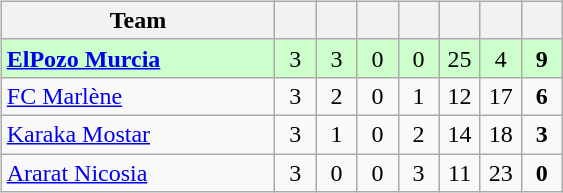<table>
<tr>
<td><br><table class="wikitable" style="text-align: center;">
<tr>
<th width="175">Team</th>
<th width="20"></th>
<th width="20"></th>
<th width="20"></th>
<th width="20"></th>
<th width="20"></th>
<th width="20"></th>
<th width="20"></th>
</tr>
<tr style="background:#ccffcc">
<td style="text-align:left"> <strong><a href='#'>ElPozo Murcia</a></strong></td>
<td>3</td>
<td>3</td>
<td>0</td>
<td>0</td>
<td>25</td>
<td>4</td>
<td><strong>9</strong></td>
</tr>
<tr>
<td style="text-align:left"> <a href='#'>FC Marlène</a></td>
<td>3</td>
<td>2</td>
<td>0</td>
<td>1</td>
<td>12</td>
<td>17</td>
<td><strong>6</strong></td>
</tr>
<tr>
<td style="text-align:left"> <a href='#'>Karaka Mostar</a></td>
<td>3</td>
<td>1</td>
<td>0</td>
<td>2</td>
<td>14</td>
<td>18</td>
<td><strong>3</strong></td>
</tr>
<tr>
<td style="text-align:left"> <a href='#'>Ararat Nicosia</a></td>
<td>3</td>
<td>0</td>
<td>0</td>
<td>3</td>
<td>11</td>
<td>23</td>
<td><strong>0</strong></td>
</tr>
</table>
</td>
</tr>
</table>
